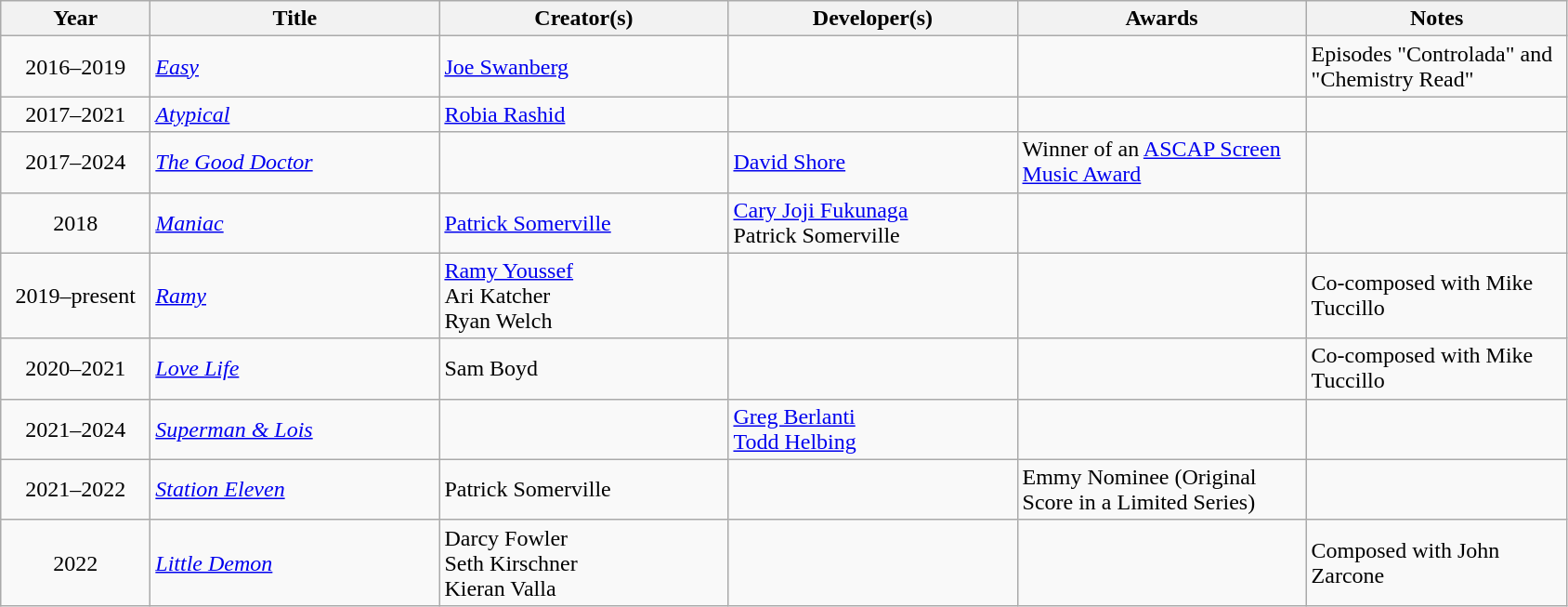<table class="wikitable sortable">
<tr>
<th width="100">Year</th>
<th width="200">Title</th>
<th width="200">Creator(s)</th>
<th width="200">Developer(s)</th>
<th width="200">Awards</th>
<th width="180">Notes</th>
</tr>
<tr>
<td align="center">2016–2019</td>
<td><em><a href='#'>Easy</a></em></td>
<td><a href='#'>Joe Swanberg</a></td>
<td></td>
<td></td>
<td>Episodes "Controlada" and "Chemistry Read"</td>
</tr>
<tr>
<td align="center">2017–2021</td>
<td><em><a href='#'>Atypical</a></em></td>
<td><a href='#'>Robia Rashid</a></td>
<td></td>
<td></td>
<td></td>
</tr>
<tr>
<td align="center">2017–2024</td>
<td><em><a href='#'>The Good Doctor</a></em></td>
<td></td>
<td><a href='#'>David Shore</a></td>
<td>Winner of an <a href='#'>ASCAP Screen Music Award</a></td>
<td></td>
</tr>
<tr>
<td align="center">2018</td>
<td><em><a href='#'>Maniac</a></em></td>
<td><a href='#'>Patrick Somerville</a></td>
<td><a href='#'>Cary Joji Fukunaga</a><br>Patrick Somerville</td>
<td></td>
<td></td>
</tr>
<tr>
<td align="center">2019–present</td>
<td><em><a href='#'>Ramy</a></em></td>
<td><a href='#'>Ramy Youssef</a><br>Ari Katcher<br>Ryan Welch</td>
<td></td>
<td></td>
<td>Co-composed with Mike Tuccillo</td>
</tr>
<tr>
<td align="center">2020–2021</td>
<td><em><a href='#'>Love Life</a></em></td>
<td>Sam Boyd</td>
<td></td>
<td></td>
<td>Co-composed with Mike Tuccillo</td>
</tr>
<tr>
<td align="center">2021–2024</td>
<td><em><a href='#'>Superman & Lois</a></em></td>
<td></td>
<td><a href='#'>Greg Berlanti</a><br><a href='#'>Todd Helbing</a></td>
<td></td>
<td></td>
</tr>
<tr>
<td align="center">2021–2022</td>
<td><em><a href='#'>Station Eleven</a></em></td>
<td>Patrick Somerville</td>
<td></td>
<td>Emmy Nominee (Original Score in a Limited Series)</td>
<td></td>
</tr>
<tr>
<td align="center">2022</td>
<td><em><a href='#'>Little Demon</a></em></td>
<td>Darcy Fowler<br>Seth Kirschner<br>Kieran Valla</td>
<td></td>
<td></td>
<td>Composed with John Zarcone</td>
</tr>
</table>
